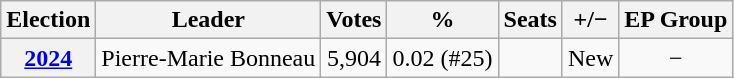<table class="wikitable"style="text-align:center">
<tr>
<th>Election</th>
<th>Leader</th>
<th>Votes</th>
<th>%</th>
<th>Seats</th>
<th>+/−</th>
<th>EP Group</th>
</tr>
<tr>
<th><a href='#'>2024</a></th>
<td>Pierre-Marie Bonneau</td>
<td>5,904</td>
<td>0.02 (#25)</td>
<td></td>
<td>New</td>
<td>−</td>
</tr>
</table>
